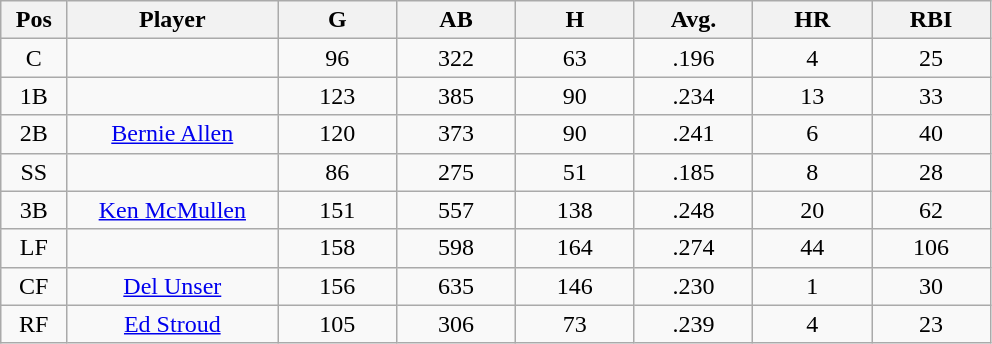<table class="wikitable sortable">
<tr>
<th bgcolor="#DDDDFF" width="5%">Pos</th>
<th bgcolor="#DDDDFF" width="16%">Player</th>
<th bgcolor="#DDDDFF" width="9%">G</th>
<th bgcolor="#DDDDFF" width="9%">AB</th>
<th bgcolor="#DDDDFF" width="9%">H</th>
<th bgcolor="#DDDDFF" width="9%">Avg.</th>
<th bgcolor="#DDDDFF" width="9%">HR</th>
<th bgcolor="#DDDDFF" width="9%">RBI</th>
</tr>
<tr align="center">
<td>C</td>
<td></td>
<td>96</td>
<td>322</td>
<td>63</td>
<td>.196</td>
<td>4</td>
<td>25</td>
</tr>
<tr align="center">
<td>1B</td>
<td></td>
<td>123</td>
<td>385</td>
<td>90</td>
<td>.234</td>
<td>13</td>
<td>33</td>
</tr>
<tr align="center">
<td>2B</td>
<td><a href='#'>Bernie Allen</a></td>
<td>120</td>
<td>373</td>
<td>90</td>
<td>.241</td>
<td>6</td>
<td>40</td>
</tr>
<tr align=center>
<td>SS</td>
<td></td>
<td>86</td>
<td>275</td>
<td>51</td>
<td>.185</td>
<td>8</td>
<td>28</td>
</tr>
<tr align="center">
<td>3B</td>
<td><a href='#'>Ken McMullen</a></td>
<td>151</td>
<td>557</td>
<td>138</td>
<td>.248</td>
<td>20</td>
<td>62</td>
</tr>
<tr align=center>
<td>LF</td>
<td></td>
<td>158</td>
<td>598</td>
<td>164</td>
<td>.274</td>
<td>44</td>
<td>106</td>
</tr>
<tr align="center">
<td>CF</td>
<td><a href='#'>Del Unser</a></td>
<td>156</td>
<td>635</td>
<td>146</td>
<td>.230</td>
<td>1</td>
<td>30</td>
</tr>
<tr align=center>
<td>RF</td>
<td><a href='#'>Ed Stroud</a></td>
<td>105</td>
<td>306</td>
<td>73</td>
<td>.239</td>
<td>4</td>
<td>23</td>
</tr>
</table>
